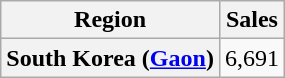<table class="wikitable plainrowheaders" style="text-align:center">
<tr>
<th scope="col">Region</th>
<th scope="col">Sales</th>
</tr>
<tr>
<th scope="row">South Korea (<a href='#'>Gaon</a>)</th>
<td>6,691</td>
</tr>
</table>
